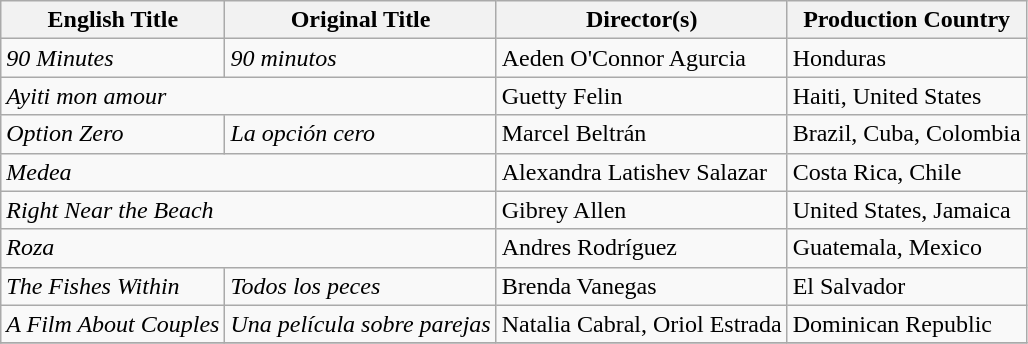<table class="wikitable sortable">
<tr>
<th>English Title</th>
<th>Original Title</th>
<th>Director(s)</th>
<th>Production Country</th>
</tr>
<tr>
<td><em>90 Minutes</em></td>
<td><em>90 minutos</em></td>
<td>Aeden O'Connor Agurcia</td>
<td>Honduras</td>
</tr>
<tr>
<td colspan=2><em>Ayiti mon amour</em></td>
<td>Guetty Felin</td>
<td>Haiti, United States</td>
</tr>
<tr>
<td><em>Option Zero</em></td>
<td><em>La opción cero</em></td>
<td>Marcel Beltrán</td>
<td>Brazil, Cuba, Colombia</td>
</tr>
<tr>
<td colspan=2><em>Medea</em></td>
<td>Alexandra Latishev Salazar</td>
<td>Costa Rica, Chile</td>
</tr>
<tr>
<td colspan=2><em>Right Near the Beach</em></td>
<td>Gibrey Allen</td>
<td>United States, Jamaica</td>
</tr>
<tr>
<td colspan=2><em>Roza</em></td>
<td>Andres Rodríguez</td>
<td>Guatemala, Mexico</td>
</tr>
<tr>
<td><em>The Fishes Within</em></td>
<td><em>Todos los peces</em></td>
<td>Brenda Vanegas</td>
<td>El Salvador</td>
</tr>
<tr>
<td><em>A Film About Couples</em></td>
<td><em>Una película sobre parejas</em></td>
<td>Natalia Cabral, Oriol Estrada</td>
<td>Dominican Republic</td>
</tr>
<tr>
</tr>
</table>
